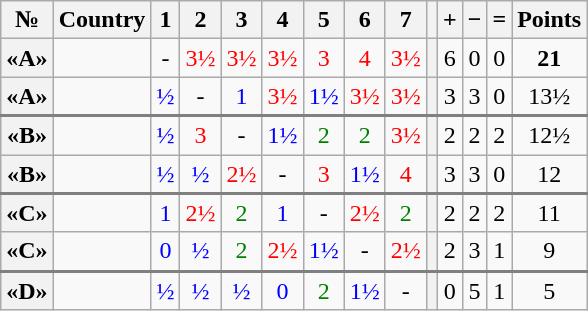<table class="wikitable" style="text-align:center">
<tr>
<th>№</th>
<th>Country</th>
<th>1</th>
<th>2</th>
<th>3</th>
<th>4</th>
<th>5</th>
<th>6</th>
<th>7</th>
<th></th>
<th>+</th>
<th>−</th>
<th>=</th>
<th>Points</th>
</tr>
<tr>
<th>«A»</th>
<td style="text-align: left"></td>
<td>-</td>
<td style="color:red;">3½</td>
<td style="color:red;">3½</td>
<td style="color:red;">3½</td>
<td style="color:red;">3</td>
<td style="color:red;">4</td>
<td style="color:red;">3½</td>
<th></th>
<td>6</td>
<td>0</td>
<td>0</td>
<td><strong>21 </strong></td>
</tr>
<tr>
<th>«A»</th>
<td style="text-align: left"></td>
<td style="color:blue;">½</td>
<td>-</td>
<td style="color:blue;">1</td>
<td style="color:red;">3½</td>
<td style="color:blue;">1½</td>
<td style="color:red;">3½</td>
<td style="color:red;">3½</td>
<th></th>
<td>3</td>
<td>3</td>
<td>0</td>
<td>13½</td>
</tr>
<tr style="border-top:2px solid grey;">
<th>«B»</th>
<td style="text-align: left"></td>
<td style="color:blue;">½</td>
<td style="color:red;">3</td>
<td>-</td>
<td style="color:blue;">1½</td>
<td style="color:green;">2</td>
<td style="color:green;">2</td>
<td style="color:red;">3½</td>
<th></th>
<td>2</td>
<td>2</td>
<td>2</td>
<td>12½</td>
</tr>
<tr>
<th>«B»</th>
<td style="text-align: left"></td>
<td style="color:blue;">½</td>
<td style="color:blue;">½</td>
<td style="color:red;">2½</td>
<td>-</td>
<td style="color:red;">3</td>
<td style="color:blue;">1½</td>
<td style="color:red;">4</td>
<th></th>
<td>3</td>
<td>3</td>
<td>0</td>
<td>12</td>
</tr>
<tr style="border-top:2px solid grey;">
<th>«C»</th>
<td style="text-align: left"></td>
<td style="color:blue;">1</td>
<td style="color:red;">2½</td>
<td style="color:green;">2</td>
<td style="color:blue;">1</td>
<td>-</td>
<td style="color:red;">2½</td>
<td style="color:green;">2</td>
<th></th>
<td>2</td>
<td>2</td>
<td>2</td>
<td>11</td>
</tr>
<tr>
<th>«C»</th>
<td style="text-align: left"></td>
<td style="color:blue;">0</td>
<td style="color:blue;">½</td>
<td style="color:green;">2</td>
<td style="color:red;">2½</td>
<td style="color:blue;">1½</td>
<td>-</td>
<td style="color:red;">2½</td>
<th></th>
<td>2</td>
<td>3</td>
<td>1</td>
<td>9</td>
</tr>
<tr style="border-top:2px solid grey;">
<th>«D»</th>
<td style="text-align: left"></td>
<td style="color:blue;">½</td>
<td style="color:blue;">½</td>
<td style="color:blue;">½</td>
<td style="color:blue;">0</td>
<td style="color:green;">2</td>
<td style="color:blue;">1½</td>
<td>-</td>
<th></th>
<td>0</td>
<td>5</td>
<td>1</td>
<td>5</td>
</tr>
</table>
